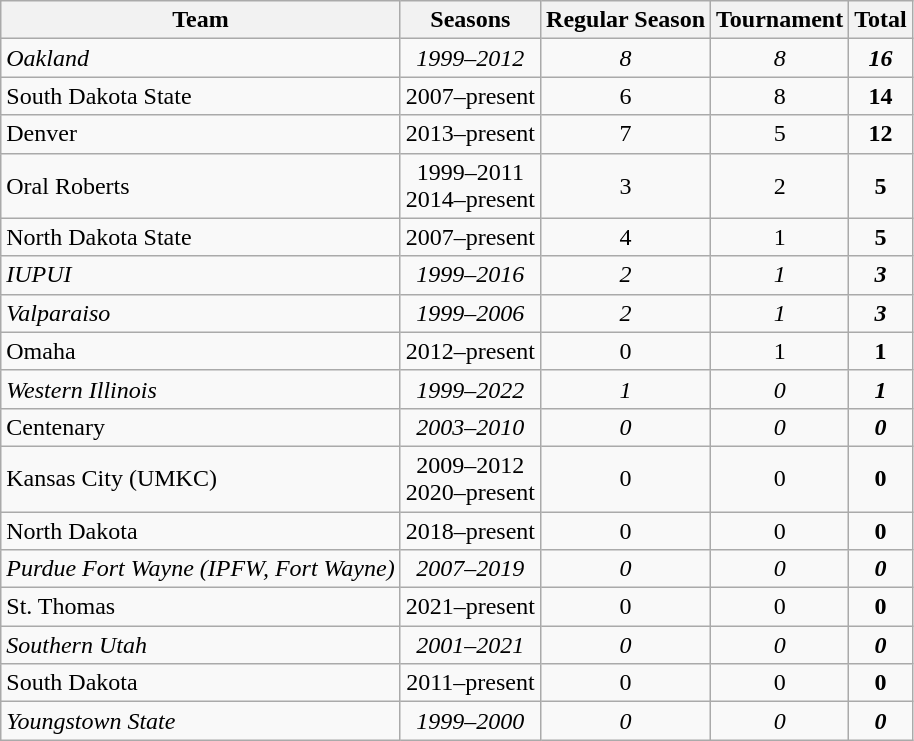<table class="wikitable sortable">
<tr>
<th scope="col">Team</th>
<th scope="col">Seasons</th>
<th scope="col">Regular Season</th>
<th scope="col">Tournament</th>
<th scope="col">Total</th>
</tr>
<tr>
<td><em>Oakland</em></td>
<td align=center><em>1999–2012</em></td>
<td align=center><em>8</em></td>
<td align=center><em>8</em></td>
<td align=center><strong><em>16</em></strong></td>
</tr>
<tr>
<td>South Dakota State</td>
<td align=center>2007–present</td>
<td align=center>6</td>
<td align=center>8</td>
<td align=center><strong>14</strong></td>
</tr>
<tr>
<td>Denver</td>
<td align=center>2013–present</td>
<td align=center>7</td>
<td align=center>5</td>
<td align=center><strong>12</strong></td>
</tr>
<tr>
<td>Oral Roberts</td>
<td align=center>1999–2011<br>2014–present</td>
<td align=center>3</td>
<td align=center>2</td>
<td align=center><strong>5</strong></td>
</tr>
<tr>
<td>North Dakota State</td>
<td align=center>2007–present</td>
<td align=center>4</td>
<td align=center>1</td>
<td align=center><strong>5</strong></td>
</tr>
<tr>
<td><em>IUPUI</em></td>
<td align=center><em>1999–2016</em></td>
<td align=center><em>2</em></td>
<td align=center><em>1</em></td>
<td align=center><strong><em>3</em></strong></td>
</tr>
<tr>
<td><em>Valparaiso</em></td>
<td align=center><em>1999–2006</em></td>
<td align=center><em>2</em></td>
<td align=center><em>1</em></td>
<td align=center><strong><em>3</em></strong></td>
</tr>
<tr>
<td>Omaha</td>
<td align=center>2012–present</td>
<td align=center>0</td>
<td align=center>1</td>
<td align=center><strong>1</strong></td>
</tr>
<tr>
<td><em>Western Illinois</em></td>
<td align=center><em>1999–2022</em></td>
<td align=center><em>1</em></td>
<td align=center><em>0</em></td>
<td align=center><strong><em>1</em></strong></td>
</tr>
<tr>
<td>Centenary</td>
<td align=center><em>2003–2010</em></td>
<td align=center><em>0</em></td>
<td align=center><em>0</em></td>
<td align=center><strong><em>0</em></strong></td>
</tr>
<tr>
<td>Kansas City (UMKC)</td>
<td align=center>2009–2012<br>2020–present</td>
<td align=center>0</td>
<td align=center>0</td>
<td align=center><strong>0</strong></td>
</tr>
<tr>
<td>North Dakota</td>
<td align=center>2018–present</td>
<td align=center>0</td>
<td align=center>0</td>
<td align=center><strong>0</strong></td>
</tr>
<tr>
<td><em>Purdue Fort Wayne (IPFW, Fort Wayne)</em></td>
<td align=center><em>2007–2019</em></td>
<td align=center><em>0</em></td>
<td align=center><em>0</em></td>
<td align=center><strong><em>0</em></strong></td>
</tr>
<tr>
<td>St. Thomas</td>
<td align=center>2021–present</td>
<td align=center>0</td>
<td align=center>0</td>
<td align=center><strong>0</strong></td>
</tr>
<tr>
<td><em>Southern Utah</em></td>
<td align=center><em>2001–2021</em></td>
<td align=center><em>0</em></td>
<td align=center><em>0</em></td>
<td align=center><strong><em>0</em></strong></td>
</tr>
<tr>
<td>South Dakota</td>
<td align=center>2011–present</td>
<td align=center>0</td>
<td align=center>0</td>
<td align=center><strong>0</strong></td>
</tr>
<tr>
<td><em>Youngstown State</em></td>
<td align=center><em>1999–2000</em></td>
<td align=center><em>0</em></td>
<td align=center><em>0</em></td>
<td align=center><strong><em>0</em></strong></td>
</tr>
</table>
